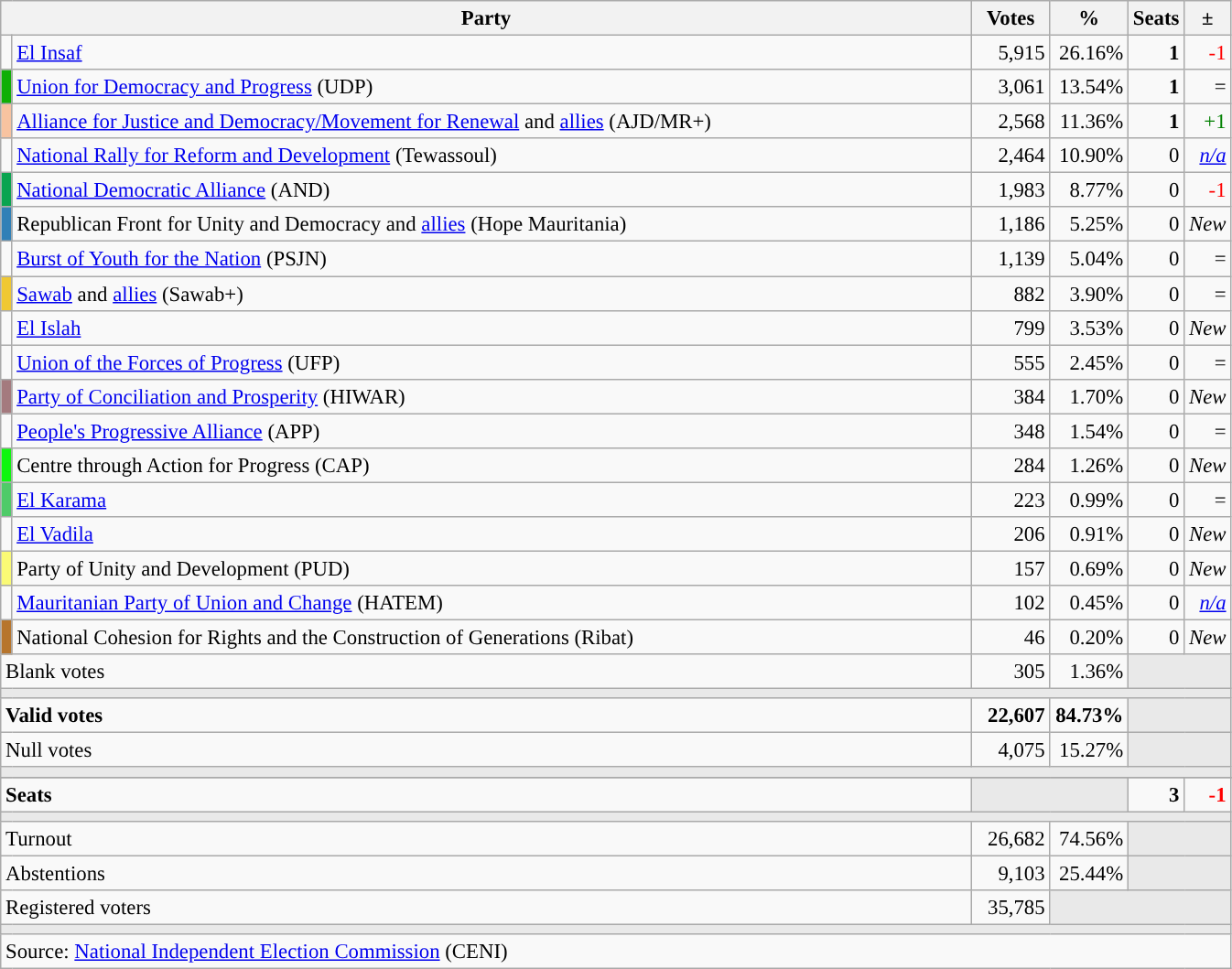<table class="wikitable" style="text-align:right;font-size:95%;">
<tr>
<th width="700" colspan="2">Party</th>
<th width="50">Votes</th>
<th width="50">%</th>
<th width="25">Seats</th>
<th width="20">±</th>
</tr>
<tr>
<td width="1" style="color:inherit;background:"></td>
<td style="text-align:left;"><a href='#'>El Insaf</a></td>
<td>5,915</td>
<td>26.16%</td>
<td><strong>1</strong></td>
<td style="color:red;">-1</td>
</tr>
<tr>
<td width="1" style="color:inherit;background:#0FAF05;"></td>
<td style="text-align:left;"><a href='#'>Union for Democracy and Progress</a> (UDP)</td>
<td>3,061</td>
<td>13.54%</td>
<td><strong>1</strong></td>
<td>=</td>
</tr>
<tr>
<td width="1" style="color:inherit;background:#F8C3A0;"></td>
<td style="text-align:left;"><a href='#'>Alliance for Justice and Democracy/Movement for Renewal</a> and <a href='#'>allies</a> (AJD/MR+)</td>
<td>2,568</td>
<td>11.36%</td>
<td><strong>1</strong></td>
<td style="color:green;">+1</td>
</tr>
<tr>
<td width="1" style="color:inherit;background:"></td>
<td style="text-align:left;"><a href='#'>National Rally for Reform and Development</a> (Tewassoul)</td>
<td>2,464</td>
<td>10.90%</td>
<td>0</td>
<td><em><a href='#'>n/a</a></em></td>
</tr>
<tr>
<td width="1" style="color:inherit;background:#0AA450;"></td>
<td style="text-align:left;"><a href='#'>National Democratic Alliance</a> (AND)</td>
<td>1,983</td>
<td>8.77%</td>
<td>0</td>
<td style="color:red;">-1</td>
</tr>
<tr>
<td width="1" style="color:inherit;background:#3080B7;"></td>
<td style="text-align:left;">Republican Front for Unity and Democracy and <a href='#'>allies</a> (Hope Mauritania)</td>
<td>1,186</td>
<td>5.25%</td>
<td>0</td>
<td><em>New</em></td>
</tr>
<tr>
<td width="1" style="color:inherit;background:"></td>
<td style="text-align:left;"><a href='#'>Burst of Youth for the Nation</a> (PSJN)</td>
<td>1,139</td>
<td>5.04%</td>
<td>0</td>
<td>=</td>
</tr>
<tr>
<td width="1" style="color:inherit;background:#F0C832;"></td>
<td style="text-align:left;"><a href='#'>Sawab</a> and <a href='#'>allies</a> (Sawab+)</td>
<td>882</td>
<td>3.90%</td>
<td>0</td>
<td>=</td>
</tr>
<tr>
<td width="1" style="color:inherit;background:"></td>
<td style="text-align:left;"><a href='#'>El Islah</a></td>
<td>799</td>
<td>3.53%</td>
<td>0</td>
<td><em>New</em></td>
</tr>
<tr>
<td width="1" style="color:inherit;background:"></td>
<td style="text-align:left;"><a href='#'>Union of the Forces of Progress</a> (UFP)</td>
<td>555</td>
<td>2.45%</td>
<td>0</td>
<td>=</td>
</tr>
<tr>
<td width="1" style="color:inherit;background:#A47A7E;"></td>
<td style="text-align:left;"><a href='#'>Party of Conciliation and Prosperity</a> (HIWAR)</td>
<td>384</td>
<td>1.70%</td>
<td>0</td>
<td><em>New</em></td>
</tr>
<tr>
<td width="1" style="color:inherit;background:"></td>
<td style="text-align:left;"><a href='#'>People's Progressive Alliance</a> (APP)</td>
<td>348</td>
<td>1.54%</td>
<td>0</td>
<td>=</td>
</tr>
<tr>
<td width="1" style="color:inherit;background:#0EF70E;"></td>
<td style="text-align:left;">Centre through Action for Progress (CAP)</td>
<td>284</td>
<td>1.26%</td>
<td>0</td>
<td><em>New</em></td>
</tr>
<tr>
<td width="1" style="color:inherit;background:#4FCB68;"></td>
<td style="text-align:left;"><a href='#'>El Karama</a></td>
<td>223</td>
<td>0.99%</td>
<td>0</td>
<td>=</td>
</tr>
<tr>
<td width="1" style="color:inherit;background:"></td>
<td style="text-align:left;"><a href='#'>El Vadila</a></td>
<td>206</td>
<td>0.91%</td>
<td>0</td>
<td><em>New</em></td>
</tr>
<tr>
<td width="1" style="color:inherit;background:#FAFA75;"></td>
<td style="text-align:left;">Party of Unity and Development (PUD)</td>
<td>157</td>
<td>0.69%</td>
<td>0</td>
<td><em>New</em></td>
</tr>
<tr>
<td width="1" style="color:inherit;background:"></td>
<td style="text-align:left;"><a href='#'>Mauritanian Party of Union and Change</a> (HATEM)</td>
<td>102</td>
<td>0.45%</td>
<td>0</td>
<td><em><a href='#'>n/a</a></em></td>
</tr>
<tr>
<td width="1" style="color:inherit;background:#B7752C;"></td>
<td style="text-align:left;">National Cohesion for Rights and the Construction of Generations (Ribat)</td>
<td>46</td>
<td>0.20%</td>
<td>0</td>
<td><em>New</em></td>
</tr>
<tr>
<td colspan="2" style="text-align:left;">Blank votes</td>
<td>305</td>
<td>1.36%</td>
<td colspan="2" style="background:#E9E9E9;"></td>
</tr>
<tr>
<td colspan="6" style="background:#E9E9E9;"></td>
</tr>
<tr style="font-weight:bold;">
<td colspan="2" style="text-align:left;">Valid votes</td>
<td>22,607</td>
<td>84.73%</td>
<td colspan="2" style="background:#E9E9E9;"></td>
</tr>
<tr>
<td colspan="2" style="text-align:left;">Null votes</td>
<td>4,075</td>
<td>15.27%</td>
<td colspan="2" style="background:#E9E9E9;"></td>
</tr>
<tr>
<td colspan="6" style="background:#E9E9E9;"></td>
</tr>
<tr>
</tr>
<tr style="font-weight:bold;">
<td colspan="2" style="text-align:left;">Seats</td>
<td colspan="2" style="background:#E9E9E9;"></td>
<td>3</td>
<td style="color:red;">-1</td>
</tr>
<tr>
<td colspan="6" style="background:#E9E9E9;"></td>
</tr>
<tr>
<td colspan="2" style="text-align:left;">Turnout</td>
<td>26,682</td>
<td>74.56%</td>
<td colspan="2" style="background:#E9E9E9;"></td>
</tr>
<tr>
<td colspan="2" style="text-align:left;">Abstentions</td>
<td>9,103</td>
<td>25.44%</td>
<td colspan="2" style="background:#E9E9E9;"></td>
</tr>
<tr>
<td colspan="2" style="text-align:left;">Registered voters</td>
<td>35,785</td>
<td colspan="3" style="background:#E9E9E9;"></td>
</tr>
<tr>
<td colspan="6" style="background:#E9E9E9;"></td>
</tr>
<tr>
<td colspan="6" style="text-align:left;">Source: <a href='#'>National Independent Election Commission</a> (CENI)</td>
</tr>
</table>
